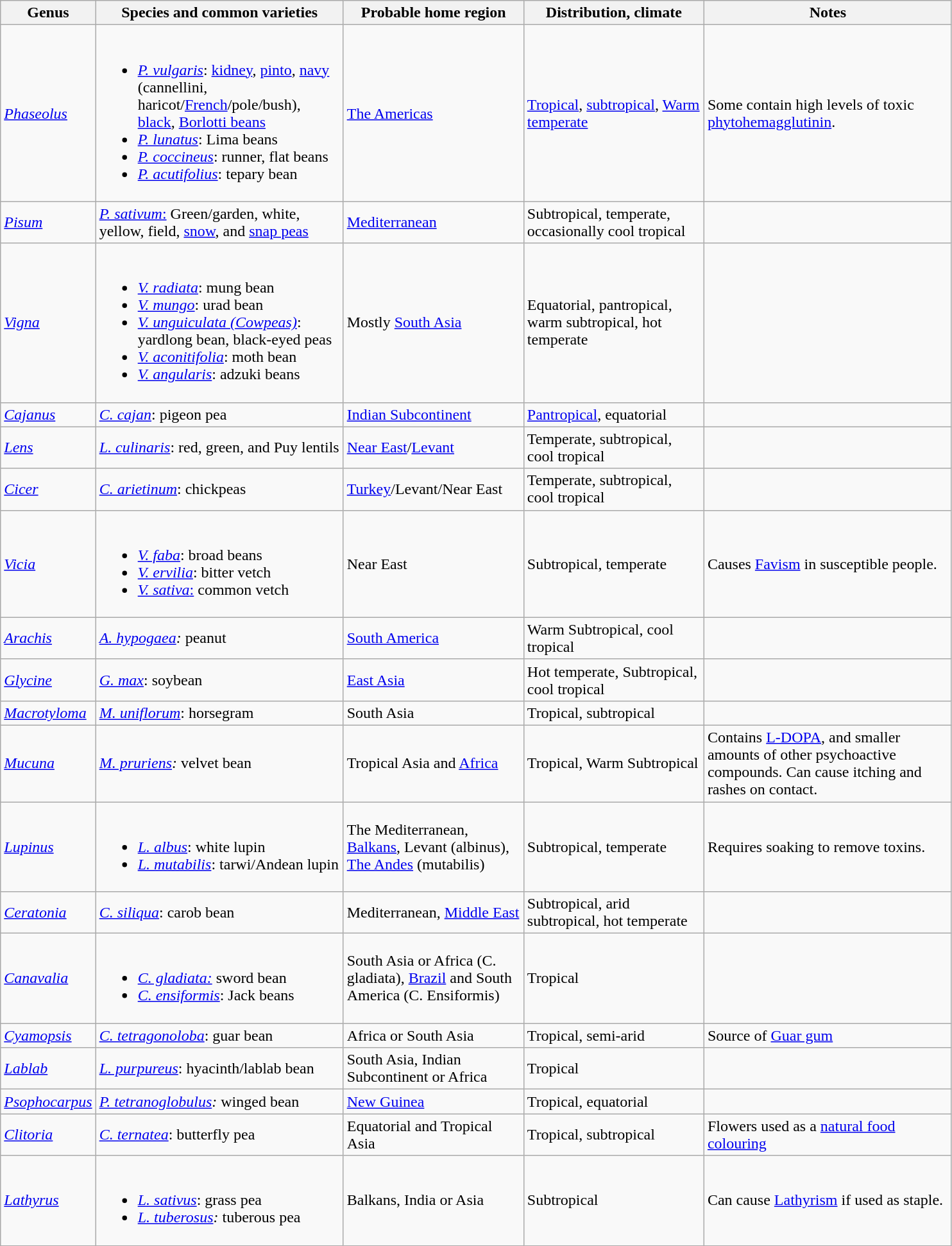<table class="wikitable">
<tr>
<th style="width: 70px;">Genus</th>
<th style="width: 250px;">Species and common varieties</th>
<th style="width: 180px;">Probable home region</th>
<th style="width: 180px;">Distribution, climate</th>
<th style="width: 250px;">Notes</th>
</tr>
<tr>
<td><em><a href='#'>Phaseolus</a></em></td>
<td><br><ul><li><em><a href='#'>P. vulgaris</a></em>: <a href='#'>kidney</a>, <a href='#'>pinto</a>, <a href='#'>navy</a> (cannellini, haricot/<a href='#'>French</a>/pole/bush), <a href='#'>black</a>, <a href='#'>Borlotti beans</a></li><li><em><a href='#'>P. lunatus</a></em>: Lima beans</li><li><em><a href='#'>P. coccineus</a></em>: runner, flat beans</li><li><em><a href='#'>P. acutifolius</a></em>: tepary bean</li></ul></td>
<td><a href='#'>The Americas</a></td>
<td><a href='#'>Tropical</a>, <a href='#'>subtropical</a>, <a href='#'>Warm temperate</a></td>
<td>Some contain high levels of toxic <a href='#'>phytohemagglutinin</a>.</td>
</tr>
<tr>
<td><em><a href='#'>Pisum</a></em></td>
<td><a href='#'><em>P. sativum</em>:</a> Green/garden, white, yellow, field, <a href='#'>snow</a>, and <a href='#'>snap peas</a></td>
<td><a href='#'>Mediterranean</a></td>
<td>Subtropical, temperate, occasionally cool tropical</td>
<td></td>
</tr>
<tr>
<td><em><a href='#'>Vigna</a></em></td>
<td><br><ul><li><em><a href='#'>V. radiata</a></em>: mung bean</li><li><em><a href='#'>V. mungo</a></em>: urad bean</li><li><em><a href='#'>V. unguiculata (Cowpeas)</a></em>: yardlong bean, black-eyed peas</li><li><em><a href='#'>V. aconitifolia</a></em>: moth bean</li><li><em><a href='#'>V. angularis</a></em>: adzuki beans</li></ul></td>
<td>Mostly <a href='#'>South Asia</a></td>
<td>Equatorial, pantropical, warm  subtropical, hot temperate</td>
<td></td>
</tr>
<tr>
<td><em><a href='#'>Cajanus</a></em></td>
<td><em><a href='#'>C. cajan</a></em>: pigeon pea</td>
<td><a href='#'>Indian Subcontinent</a></td>
<td><a href='#'>Pantropical</a>, equatorial</td>
<td></td>
</tr>
<tr>
<td><em><a href='#'>Lens</a></em></td>
<td><em><a href='#'>L. culinaris</a></em>: red, green, and Puy lentils</td>
<td><a href='#'>Near East</a>/<a href='#'>Levant</a></td>
<td>Temperate, subtropical, cool tropical</td>
<td></td>
</tr>
<tr>
<td><em><a href='#'>Cicer</a></em></td>
<td><em><a href='#'>C. arietinum</a></em>: chickpeas</td>
<td><a href='#'>Turkey</a>/Levant/Near East</td>
<td>Temperate, subtropical, cool tropical</td>
<td></td>
</tr>
<tr>
<td><em><a href='#'>Vicia</a></em></td>
<td><br><ul><li><em><a href='#'>V. faba</a></em>: broad beans</li><li><em><a href='#'>V. ervilia</a></em>: bitter vetch</li><li><a href='#'><em>V. sativa</em>:</a> common vetch</li></ul></td>
<td>Near East</td>
<td>Subtropical, temperate</td>
<td>Causes <a href='#'>Favism</a> in susceptible people.</td>
</tr>
<tr>
<td><em><a href='#'>Arachis</a></em></td>
<td><em><a href='#'>A. hypogaea</a>:</em> peanut</td>
<td><a href='#'>South America</a></td>
<td>Warm Subtropical, cool tropical</td>
<td></td>
</tr>
<tr>
<td><em><a href='#'>Glycine</a></em></td>
<td><em><a href='#'>G. max</a></em>: soybean</td>
<td><a href='#'>East Asia</a></td>
<td>Hot temperate, Subtropical, cool tropical</td>
<td></td>
</tr>
<tr>
<td><em><a href='#'>Macrotyloma</a></em></td>
<td><em><a href='#'>M. uniflorum</a></em>: horsegram</td>
<td>South Asia</td>
<td>Tropical, subtropical</td>
<td></td>
</tr>
<tr>
<td><em><a href='#'>Mucuna</a></em></td>
<td><em><a href='#'>M. pruriens</a>:</em> velvet bean</td>
<td>Tropical Asia and <a href='#'>Africa</a></td>
<td>Tropical, Warm Subtropical</td>
<td>Contains <a href='#'>L-DOPA</a>, and smaller amounts of other psychoactive compounds. Can cause itching and rashes on contact.</td>
</tr>
<tr>
<td><em><a href='#'>Lupinus</a></em></td>
<td><br><ul><li><em><a href='#'>L. albus</a></em>: white lupin</li><li><em><a href='#'>L. mutabilis</a></em>: tarwi/Andean lupin</li></ul></td>
<td>The Mediterranean, <a href='#'>Balkans</a>, Levant  (albinus), <a href='#'>The Andes</a> (mutabilis)</td>
<td>Subtropical, temperate</td>
<td>Requires soaking to remove toxins.</td>
</tr>
<tr>
<td><em><a href='#'>Ceratonia</a></em></td>
<td><em><a href='#'>C. siliqua</a></em>: carob bean</td>
<td>Mediterranean, <a href='#'>Middle East</a></td>
<td>Subtropical, arid subtropical, hot temperate</td>
<td></td>
</tr>
<tr>
<td><em><a href='#'>Canavalia</a></em></td>
<td><br><ul><li><em><a href='#'>C. gladiata:</a></em> sword bean</li><li><em><a href='#'>C. ensiformis</a></em>: Jack beans</li></ul></td>
<td>South Asia or Africa (C. gladiata),  <a href='#'>Brazil</a> and South America (C. Ensiformis)</td>
<td>Tropical</td>
<td></td>
</tr>
<tr>
<td><em><a href='#'>Cyamopsis</a></em></td>
<td><em><a href='#'>C. tetragonoloba</a></em>: guar bean</td>
<td>Africa or South Asia</td>
<td>Tropical, semi-arid</td>
<td>Source of <a href='#'>Guar gum</a></td>
</tr>
<tr>
<td><em><a href='#'>Lablab</a></em></td>
<td><em><a href='#'>L. purpureus</a></em>: hyacinth/lablab bean</td>
<td>South Asia, Indian Subcontinent or Africa</td>
<td>Tropical</td>
<td></td>
</tr>
<tr>
<td><em><a href='#'>Psophocarpus</a></em></td>
<td><em><a href='#'>P. tetranoglobulus</a>:</em> winged bean</td>
<td><a href='#'>New Guinea</a></td>
<td>Tropical, equatorial</td>
<td></td>
</tr>
<tr>
<td><em><a href='#'>Clitoria</a></em></td>
<td><em><a href='#'>C. ternatea</a></em>: butterfly pea</td>
<td>Equatorial and Tropical Asia</td>
<td>Tropical, subtropical</td>
<td>Flowers used as a <a href='#'>natural food colouring</a></td>
</tr>
<tr>
<td><em><a href='#'>Lathyrus</a></em></td>
<td><br><ul><li><em><a href='#'>L. sativus</a></em>: grass pea</li><li><em><a href='#'>L. tuberosus</a>:</em> tuberous pea</li></ul></td>
<td>Balkans, India or Asia</td>
<td>Subtropical</td>
<td>Can cause <a href='#'>Lathyrism</a> if used as staple.</td>
</tr>
</table>
